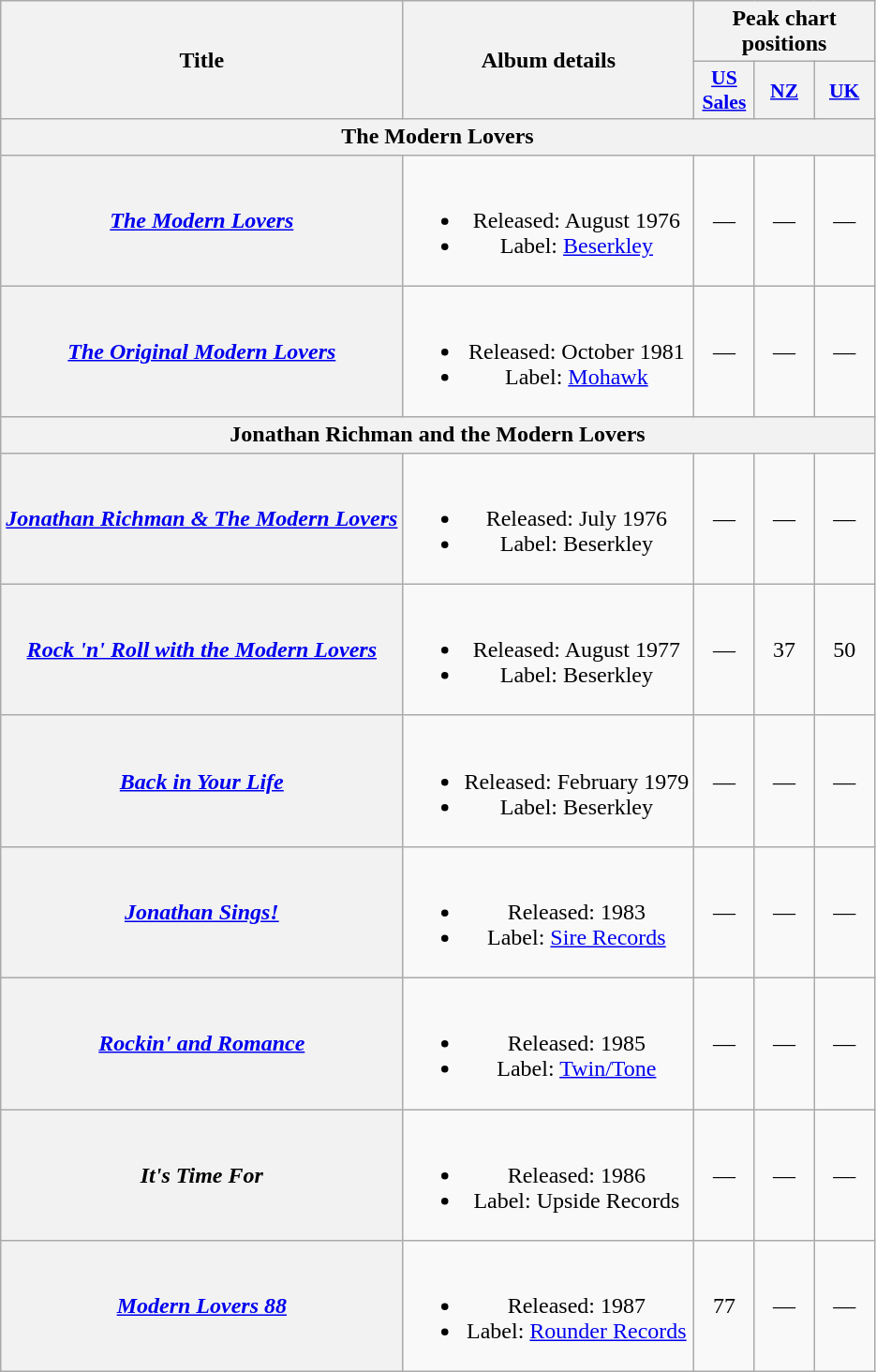<table class="wikitable plainrowheaders" style="text-align:center;">
<tr>
<th rowspan="2" scope="col">Title</th>
<th rowspan="2" scope="col">Album details</th>
<th colspan="3" scope="col">Peak chart positions</th>
</tr>
<tr>
<th scope="col" style="width:2.5em;font-size:90%;"><a href='#'>US<br>Sales</a><br></th>
<th scope="col" style="width:2.5em;font-size:90%;"><a href='#'>NZ</a><br></th>
<th scope="col" style="width:2.5em;font-size:90%;"><a href='#'>UK</a><br></th>
</tr>
<tr>
<th colspan="5">The Modern Lovers</th>
</tr>
<tr>
<th scope="row"><a href='#'><em>The Modern Lovers</em></a></th>
<td><br><ul><li>Released: August 1976</li><li>Label: <a href='#'>Beserkley</a></li></ul></td>
<td>—</td>
<td>—</td>
<td>—</td>
</tr>
<tr>
<th scope="row"><em><a href='#'>The Original Modern Lovers</a></em></th>
<td><br><ul><li>Released: October 1981</li><li>Label: <a href='#'>Mohawk</a></li></ul></td>
<td>—</td>
<td>—</td>
<td>—</td>
</tr>
<tr>
<th colspan="5">Jonathan Richman and the Modern Lovers</th>
</tr>
<tr>
<th scope="row"><a href='#'><em>Jonathan Richman & The Modern Lovers</em></a></th>
<td><br><ul><li>Released: July 1976</li><li>Label: Beserkley</li></ul></td>
<td>—</td>
<td>—</td>
<td>—</td>
</tr>
<tr>
<th scope="row"><em><a href='#'>Rock 'n' Roll with the Modern Lovers</a></em></th>
<td><br><ul><li>Released: August 1977</li><li>Label: Beserkley</li></ul></td>
<td>—</td>
<td>37</td>
<td>50</td>
</tr>
<tr>
<th scope="row"><a href='#'><em>Back in Your Life</em></a></th>
<td><br><ul><li>Released: February 1979</li><li>Label: Beserkley</li></ul></td>
<td>—</td>
<td>—</td>
<td>—</td>
</tr>
<tr>
<th scope="row"><em><a href='#'>Jonathan Sings!</a></em></th>
<td><br><ul><li>Released: 1983</li><li>Label: <a href='#'>Sire Records</a></li></ul></td>
<td>—</td>
<td>—</td>
<td>—</td>
</tr>
<tr>
<th scope="row"><em><a href='#'>Rockin' and Romance</a></em></th>
<td><br><ul><li>Released: 1985</li><li>Label: <a href='#'>Twin/Tone</a></li></ul></td>
<td>—</td>
<td>—</td>
<td>—</td>
</tr>
<tr>
<th scope="row"><em>It's Time For</em></th>
<td><br><ul><li>Released: 1986</li><li>Label: Upside Records</li></ul></td>
<td>—</td>
<td>—</td>
<td>—</td>
</tr>
<tr>
<th scope="row"><em><a href='#'>Modern Lovers 88</a></em></th>
<td><br><ul><li>Released: 1987</li><li>Label: <a href='#'>Rounder Records</a></li></ul></td>
<td>77</td>
<td>—</td>
<td>—</td>
</tr>
</table>
